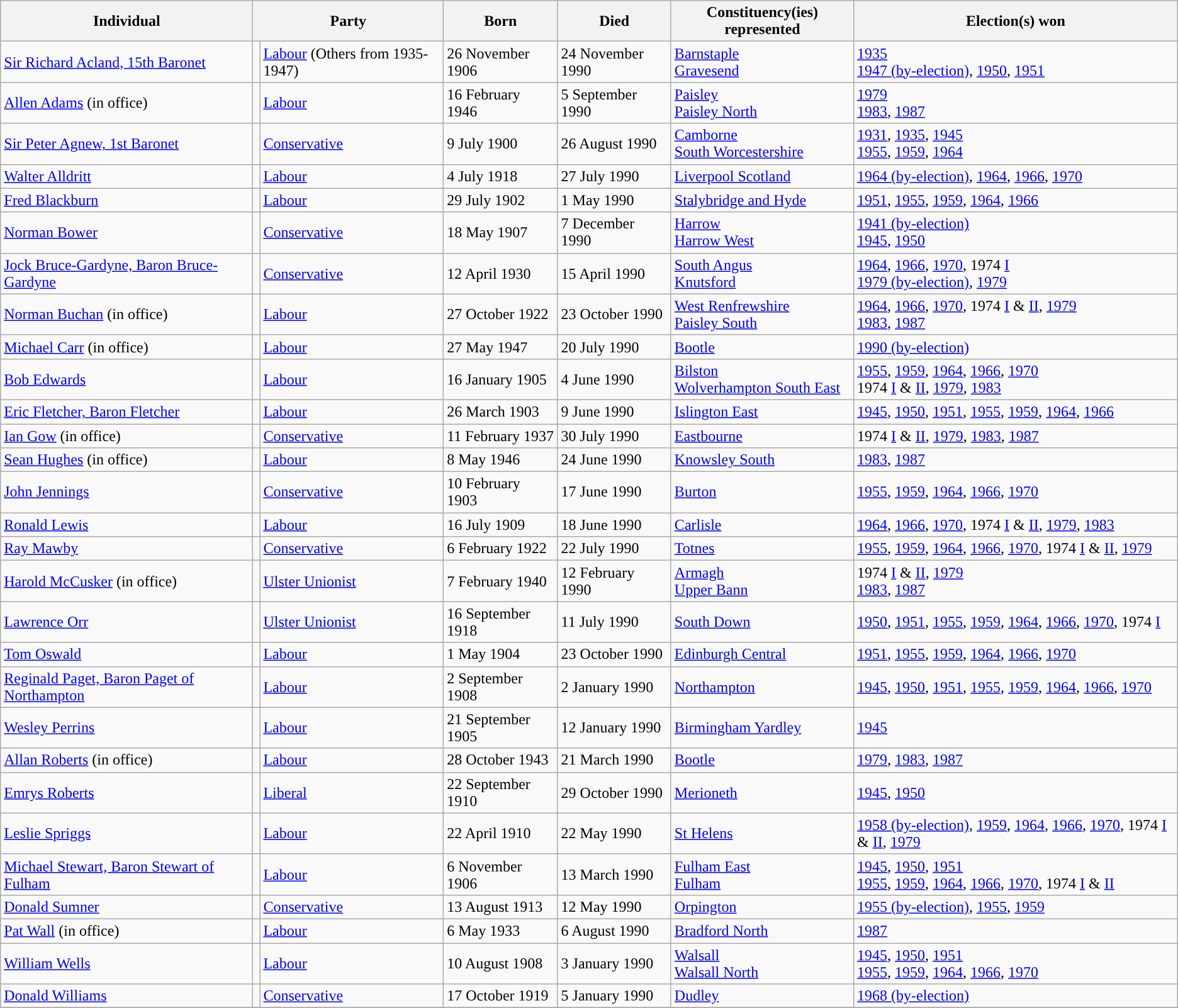<table class="wikitable sortable">
<tr>
<th width="260px">Individual</th>
<th colspan="2">Party</th>
<th>Born</th>
<th>Died</th>
<th>Constituency(ies) represented</th>
<th>Election(s) won</th>
</tr>
<tr>
<td><a href='#'>Sir Richard Acland, 15th Baronet</a></td>
<td style="background-color: "></td>
<td><a href='#'>Labour</a> (Others from 1935-1947)</td>
<td>26 November 1906</td>
<td>24 November 1990</td>
<td><a href='#'>Barnstaple</a><br><a href='#'>Gravesend</a></td>
<td><a href='#'>1935</a><br><a href='#'>1947 (by-election)</a>, <a href='#'>1950</a>, <a href='#'>1951</a></td>
</tr>
<tr>
<td><a href='#'>Allen Adams</a> (in office)</td>
<td style="background-color: "></td>
<td><a href='#'>Labour</a></td>
<td>16 February 1946</td>
<td>5 September 1990</td>
<td><a href='#'>Paisley</a><br><a href='#'>Paisley North</a></td>
<td><a href='#'>1979</a><br><a href='#'>1983</a>, <a href='#'>1987</a></td>
</tr>
<tr>
<td><a href='#'>Sir Peter Agnew, 1st Baronet</a></td>
<td style="background-color: "></td>
<td><a href='#'>Conservative</a></td>
<td>9 July 1900</td>
<td>26 August 1990</td>
<td><a href='#'>Camborne</a><br><a href='#'>South Worcestershire</a></td>
<td><a href='#'>1931</a>, <a href='#'>1935</a>, <a href='#'>1945</a><br><a href='#'>1955</a>, <a href='#'>1959</a>, <a href='#'>1964</a></td>
</tr>
<tr>
<td><a href='#'>Walter Alldritt</a></td>
<td style="background-color: "></td>
<td><a href='#'>Labour</a></td>
<td>4 July 1918</td>
<td>27 July 1990</td>
<td><a href='#'>Liverpool Scotland</a></td>
<td><a href='#'>1964 (by-election)</a>, <a href='#'>1964</a>, <a href='#'>1966</a>, <a href='#'>1970</a></td>
</tr>
<tr>
<td><a href='#'>Fred Blackburn</a></td>
<td style="background-color: "></td>
<td><a href='#'>Labour</a></td>
<td>29 July 1902</td>
<td>1 May 1990</td>
<td><a href='#'>Stalybridge and Hyde</a></td>
<td><a href='#'>1951</a>, <a href='#'>1955</a>, <a href='#'>1959</a>, <a href='#'>1964</a>, <a href='#'>1966</a></td>
</tr>
<tr>
<td><a href='#'>Norman Bower</a></td>
<td style="background-color: "></td>
<td><a href='#'>Conservative</a></td>
<td>18 May 1907</td>
<td>7 December 1990</td>
<td><a href='#'>Harrow</a><br><a href='#'>Harrow West</a></td>
<td><a href='#'>1941 (by-election)</a><br><a href='#'>1945</a>, <a href='#'>1950</a></td>
</tr>
<tr>
<td><a href='#'>Jock Bruce-Gardyne, Baron Bruce-Gardyne</a></td>
<td style="background-color: "></td>
<td><a href='#'>Conservative</a></td>
<td>12 April 1930</td>
<td>15 April 1990</td>
<td><a href='#'>South Angus</a><br><a href='#'>Knutsford</a></td>
<td><a href='#'>1964</a>, <a href='#'>1966</a>, <a href='#'>1970</a>, 1974 <a href='#'>I</a><br><a href='#'>1979 (by-election)</a>, <a href='#'>1979</a></td>
</tr>
<tr>
<td><a href='#'>Norman Buchan</a> (in office)</td>
<td style="background-color: "></td>
<td><a href='#'>Labour</a></td>
<td>27 October 1922</td>
<td>23 October 1990</td>
<td><a href='#'>West Renfrewshire</a><br><a href='#'>Paisley South</a></td>
<td><a href='#'>1964</a>, <a href='#'>1966</a>, <a href='#'>1970</a>, 1974 <a href='#'>I</a> & <a href='#'>II</a>, <a href='#'>1979</a><br><a href='#'>1983</a>, <a href='#'>1987</a></td>
</tr>
<tr>
<td><a href='#'>Michael Carr</a> (in office)</td>
<td style="background-color: "></td>
<td><a href='#'>Labour</a></td>
<td>27 May 1947</td>
<td>20 July 1990</td>
<td><a href='#'>Bootle</a></td>
<td><a href='#'>1990 (by-election)</a></td>
</tr>
<tr>
<td><a href='#'>Bob Edwards</a></td>
<td style="background-color: "></td>
<td><a href='#'>Labour</a></td>
<td>16 January 1905</td>
<td>4 June 1990</td>
<td><a href='#'>Bilston</a><br><a href='#'>Wolverhampton South East</a></td>
<td><a href='#'>1955</a>, <a href='#'>1959</a>, <a href='#'>1964</a>, <a href='#'>1966</a>, <a href='#'>1970</a><br>1974 <a href='#'>I</a> & <a href='#'>II</a>, <a href='#'>1979</a>, <a href='#'>1983</a></td>
</tr>
<tr>
<td><a href='#'>Eric Fletcher, Baron Fletcher</a></td>
<td style="background-color: "></td>
<td><a href='#'>Labour</a></td>
<td>26 March 1903</td>
<td>9 June 1990</td>
<td><a href='#'>Islington East</a></td>
<td><a href='#'>1945</a>, <a href='#'>1950</a>, <a href='#'>1951</a>, <a href='#'>1955</a>, <a href='#'>1959</a>, <a href='#'>1964</a>, <a href='#'>1966</a></td>
</tr>
<tr>
<td><a href='#'>Ian Gow</a> (in office)</td>
<td style="background-color: "></td>
<td><a href='#'>Conservative</a></td>
<td>11 February 1937</td>
<td>30 July 1990</td>
<td><a href='#'>Eastbourne</a></td>
<td>1974 <a href='#'>I</a> & <a href='#'>II</a>, <a href='#'>1979</a>, <a href='#'>1983</a>, <a href='#'>1987</a></td>
</tr>
<tr>
<td><a href='#'>Sean Hughes</a> (in office)</td>
<td style="background-color: "></td>
<td><a href='#'>Labour</a></td>
<td>8 May 1946</td>
<td>24 June 1990</td>
<td><a href='#'>Knowsley South</a></td>
<td><a href='#'>1983</a>, <a href='#'>1987</a></td>
</tr>
<tr>
<td><a href='#'>John Jennings</a></td>
<td style="background-color: "></td>
<td><a href='#'>Conservative</a></td>
<td>10 February 1903</td>
<td>17 June 1990</td>
<td><a href='#'>Burton</a></td>
<td><a href='#'>1955</a>, <a href='#'>1959</a>, <a href='#'>1964</a>, <a href='#'>1966</a>, <a href='#'>1970</a></td>
</tr>
<tr>
<td><a href='#'>Ronald Lewis</a></td>
<td style="background-color: "></td>
<td><a href='#'>Labour</a></td>
<td>16 July 1909</td>
<td>18 June 1990</td>
<td><a href='#'>Carlisle</a></td>
<td><a href='#'>1964</a>, <a href='#'>1966</a>, <a href='#'>1970</a>, 1974 <a href='#'>I</a> & <a href='#'>II</a>, <a href='#'>1979</a>, <a href='#'>1983</a></td>
</tr>
<tr>
<td><a href='#'>Ray Mawby</a></td>
<td style="background-color: "></td>
<td><a href='#'>Conservative</a></td>
<td>6 February 1922</td>
<td>22 July 1990</td>
<td><a href='#'>Totnes</a></td>
<td><a href='#'>1955</a>, <a href='#'>1959</a>, <a href='#'>1964</a>, <a href='#'>1966</a>, <a href='#'>1970</a>, 1974 <a href='#'>I</a> & <a href='#'>II</a>, <a href='#'>1979</a></td>
</tr>
<tr>
<td><a href='#'>Harold McCusker</a> (in office)</td>
<td style="background-color: "></td>
<td><a href='#'>Ulster Unionist</a></td>
<td>7 February 1940</td>
<td>12 February 1990</td>
<td><a href='#'>Armagh</a><br><a href='#'>Upper Bann</a></td>
<td>1974 <a href='#'>I</a> & <a href='#'>II</a>, <a href='#'>1979</a><br><a href='#'>1983</a>, <a href='#'>1987</a></td>
</tr>
<tr>
<td><a href='#'>Lawrence Orr</a></td>
<td style="background-color: "></td>
<td><a href='#'>Ulster Unionist</a></td>
<td>16 September 1918</td>
<td>11 July 1990</td>
<td><a href='#'>South Down</a></td>
<td><a href='#'>1950</a>, <a href='#'>1951</a>, <a href='#'>1955</a>, <a href='#'>1959</a>, <a href='#'>1964</a>, <a href='#'>1966</a>, <a href='#'>1970</a>, 1974 <a href='#'>I</a></td>
</tr>
<tr>
<td><a href='#'>Tom Oswald</a></td>
<td style="background-color: "></td>
<td><a href='#'>Labour</a></td>
<td>1 May 1904</td>
<td>23 October 1990</td>
<td><a href='#'>Edinburgh Central</a></td>
<td><a href='#'>1951</a>, <a href='#'>1955</a>, <a href='#'>1959</a>, <a href='#'>1964</a>, <a href='#'>1966</a>, <a href='#'>1970</a></td>
</tr>
<tr>
<td><a href='#'>Reginald Paget, Baron Paget of Northampton</a></td>
<td style="background-color: "></td>
<td><a href='#'>Labour</a></td>
<td>2 September 1908</td>
<td>2 January 1990</td>
<td><a href='#'>Northampton</a></td>
<td><a href='#'>1945</a>, <a href='#'>1950</a>, <a href='#'>1951</a>, <a href='#'>1955</a>, <a href='#'>1959</a>, <a href='#'>1964</a>, <a href='#'>1966</a>, <a href='#'>1970</a></td>
</tr>
<tr>
<td><a href='#'>Wesley Perrins</a></td>
<td style="background-color: "></td>
<td><a href='#'>Labour</a></td>
<td>21 September 1905</td>
<td>12 January 1990</td>
<td><a href='#'>Birmingham Yardley</a></td>
<td><a href='#'>1945</a></td>
</tr>
<tr>
<td><a href='#'>Allan Roberts</a> (in office)</td>
<td style="background-color: "></td>
<td><a href='#'>Labour</a></td>
<td>28 October 1943</td>
<td>21 March 1990</td>
<td><a href='#'>Bootle</a></td>
<td><a href='#'>1979</a>, <a href='#'>1983</a>, <a href='#'>1987</a></td>
</tr>
<tr>
<td><a href='#'>Emrys Roberts</a></td>
<td style="background-color: "></td>
<td><a href='#'>Liberal</a></td>
<td>22 September 1910</td>
<td>29 October 1990</td>
<td><a href='#'>Merioneth</a></td>
<td><a href='#'>1945</a>, <a href='#'>1950</a></td>
</tr>
<tr>
<td><a href='#'>Leslie Spriggs</a></td>
<td style="background-color: "></td>
<td><a href='#'>Labour</a></td>
<td>22 April 1910</td>
<td>22 May 1990</td>
<td><a href='#'>St Helens</a></td>
<td><a href='#'>1958 (by-election)</a>, <a href='#'>1959</a>, <a href='#'>1964</a>, <a href='#'>1966</a>, <a href='#'>1970</a>, 1974 <a href='#'>I</a> & <a href='#'>II</a>, <a href='#'>1979</a></td>
</tr>
<tr>
<td><a href='#'>Michael Stewart, Baron Stewart of Fulham</a></td>
<td style="background-color: "></td>
<td><a href='#'>Labour</a></td>
<td>6 November 1906</td>
<td>13 March 1990</td>
<td><a href='#'>Fulham East</a><br><a href='#'>Fulham</a></td>
<td><a href='#'>1945</a>, <a href='#'>1950</a>, <a href='#'>1951</a><br><a href='#'>1955</a>, <a href='#'>1959</a>, <a href='#'>1964</a>, <a href='#'>1966</a>, <a href='#'>1970</a>, 1974 <a href='#'>I</a> & <a href='#'>II</a></td>
</tr>
<tr>
<td><a href='#'>Donald Sumner</a></td>
<td style="background-color: "></td>
<td><a href='#'>Conservative</a></td>
<td>13 August 1913</td>
<td>12 May 1990</td>
<td><a href='#'>Orpington</a></td>
<td><a href='#'>1955 (by-election)</a>, <a href='#'>1955</a>, <a href='#'>1959</a></td>
</tr>
<tr>
<td><a href='#'>Pat Wall</a> (in office)</td>
<td style="background-color: "></td>
<td><a href='#'>Labour</a></td>
<td>6 May 1933</td>
<td>6 August 1990</td>
<td><a href='#'>Bradford North</a></td>
<td><a href='#'>1987</a></td>
</tr>
<tr>
<td><a href='#'>William Wells</a></td>
<td style="background-color: "></td>
<td><a href='#'>Labour</a></td>
<td>10 August 1908</td>
<td>3 January 1990</td>
<td><a href='#'>Walsall</a><br><a href='#'>Walsall North</a></td>
<td><a href='#'>1945</a>, <a href='#'>1950</a>, <a href='#'>1951</a><br><a href='#'>1955</a>, <a href='#'>1959</a>, <a href='#'>1964</a>, <a href='#'>1966</a>, <a href='#'>1970</a></td>
</tr>
<tr>
<td><a href='#'>Donald Williams</a></td>
<td style="background-color: "></td>
<td><a href='#'>Conservative</a></td>
<td>17 October 1919</td>
<td>5 January 1990</td>
<td><a href='#'>Dudley</a></td>
<td><a href='#'>1968 (by-election)</a></td>
</tr>
<tr>
</tr>
</table>
